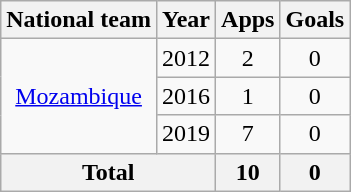<table class="wikitable" style="text-align:center">
<tr>
<th>National team</th>
<th>Year</th>
<th>Apps</th>
<th>Goals</th>
</tr>
<tr>
<td rowspan="3"><a href='#'>Mozambique</a></td>
<td>2012</td>
<td>2</td>
<td>0</td>
</tr>
<tr>
<td>2016</td>
<td>1</td>
<td>0</td>
</tr>
<tr>
<td>2019</td>
<td>7</td>
<td>0</td>
</tr>
<tr>
<th colspan=2>Total</th>
<th>10</th>
<th>0</th>
</tr>
</table>
